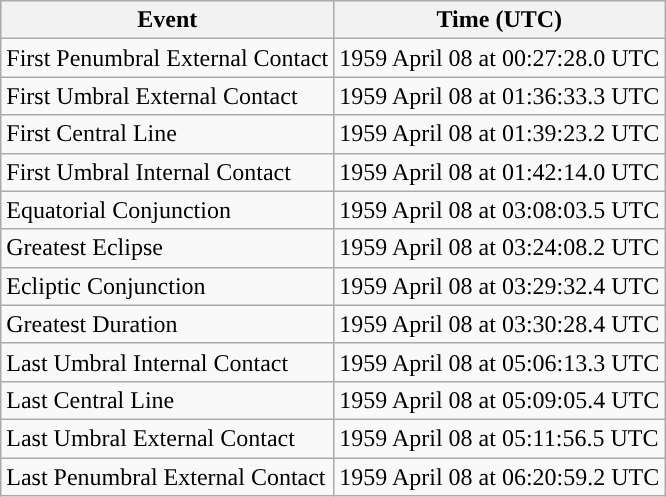<table class="wikitable">
<tr>
<th>Event</th>
<th>Time (UTC)</th>
</tr>
<tr>
<td>First Penumbral External Contact</td>
<td>1959 April 08 at 00:27:28.0 UTC</td>
</tr>
<tr>
<td>First Umbral External Contact</td>
<td>1959 April 08 at 01:36:33.3 UTC</td>
</tr>
<tr>
<td>First Central Line</td>
<td>1959 April 08 at 01:39:23.2 UTC</td>
</tr>
<tr>
<td>First Umbral Internal Contact</td>
<td>1959 April 08 at 01:42:14.0 UTC</td>
</tr>
<tr>
<td>Equatorial Conjunction</td>
<td>1959 April 08 at 03:08:03.5 UTC</td>
</tr>
<tr>
<td>Greatest Eclipse</td>
<td>1959 April 08 at 03:24:08.2 UTC</td>
</tr>
<tr>
<td>Ecliptic Conjunction</td>
<td>1959 April 08 at 03:29:32.4 UTC</td>
</tr>
<tr>
<td>Greatest Duration</td>
<td>1959 April 08 at 03:30:28.4 UTC</td>
</tr>
<tr>
<td>Last Umbral Internal Contact</td>
<td>1959 April 08 at 05:06:13.3 UTC</td>
</tr>
<tr>
<td>Last Central Line</td>
<td>1959 April 08 at 05:09:05.4 UTC</td>
</tr>
<tr>
<td>Last Umbral External Contact</td>
<td>1959 April 08 at 05:11:56.5 UTC</td>
</tr>
<tr>
<td>Last Penumbral External Contact</td>
<td>1959 April 08 at 06:20:59.2 UTC</td>
</tr>
</table>
